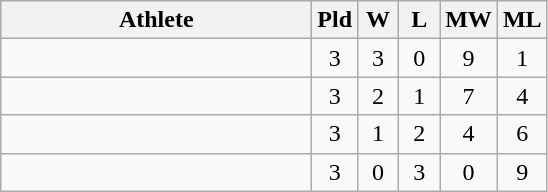<table class="wikitable" style="text-align:center">
<tr>
<th width=200>Athlete</th>
<th width=20>Pld</th>
<th width=20>W</th>
<th width=20>L</th>
<th width=20>MW</th>
<th width=20>ML</th>
</tr>
<tr>
<td style="text-align:left"></td>
<td>3</td>
<td>3</td>
<td>0</td>
<td>9</td>
<td>1</td>
</tr>
<tr>
<td style="text-align:left"></td>
<td>3</td>
<td>2</td>
<td>1</td>
<td>7</td>
<td>4</td>
</tr>
<tr>
<td style="text-align:left"></td>
<td>3</td>
<td>1</td>
<td>2</td>
<td>4</td>
<td>6</td>
</tr>
<tr>
<td style="text-align:left"></td>
<td>3</td>
<td>0</td>
<td>3</td>
<td>0</td>
<td>9</td>
</tr>
</table>
